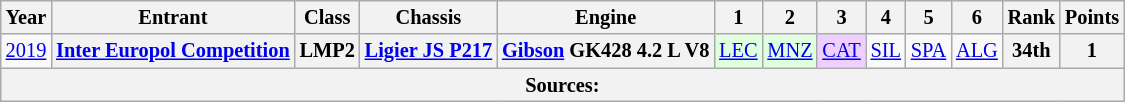<table class="wikitable" style="text-align:center; font-size:85%">
<tr>
<th>Year</th>
<th>Entrant</th>
<th>Class</th>
<th>Chassis</th>
<th>Engine</th>
<th>1</th>
<th>2</th>
<th>3</th>
<th>4</th>
<th>5</th>
<th>6</th>
<th>Rank</th>
<th>Points</th>
</tr>
<tr>
<td><a href='#'>2019</a></td>
<th nowrap><a href='#'>Inter Europol Competition</a></th>
<th>LMP2</th>
<th nowrap><a href='#'>Ligier JS P217</a></th>
<th nowrap><a href='#'>Gibson</a> GK428 4.2 L V8</th>
<td style="background:#DFFFDF;"><a href='#'>LEC</a><br></td>
<td style="background:#DFFFDF;"><a href='#'>MNZ</a><br></td>
<td style="background:#EFCFFF;"><a href='#'>CAT</a><br></td>
<td><a href='#'>SIL</a></td>
<td><a href='#'>SPA</a></td>
<td><a href='#'>ALG</a></td>
<th>34th</th>
<th>1</th>
</tr>
<tr>
<th colspan="13">Sources:</th>
</tr>
</table>
